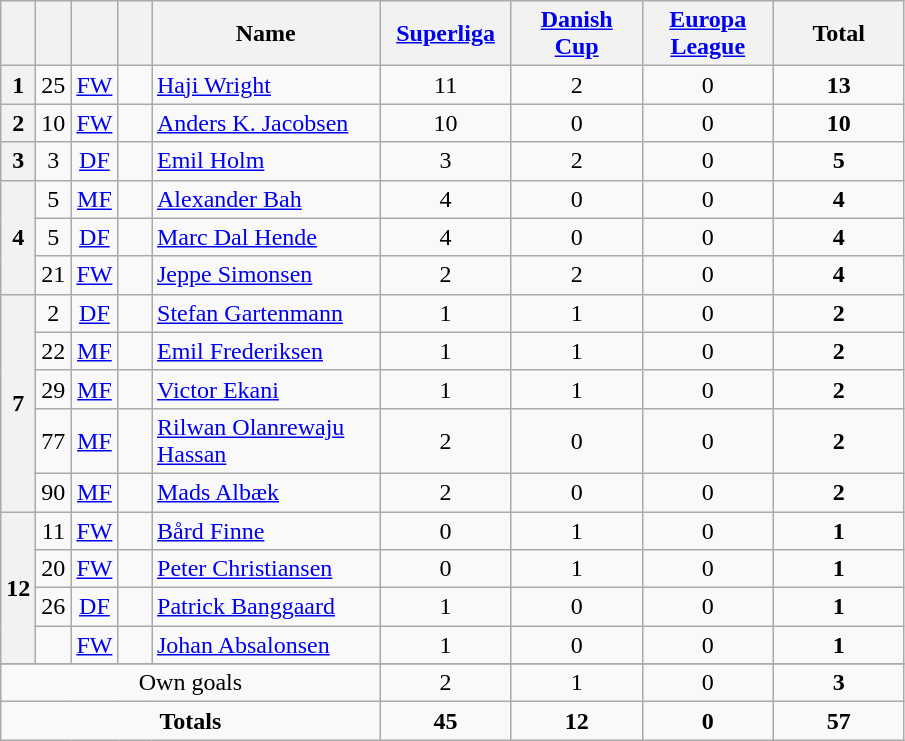<table class="wikitable" style="text-align:center">
<tr>
<th width=15></th>
<th width=15></th>
<th width=15></th>
<th width=15></th>
<th width=145>Name</th>
<th width=80><a href='#'>Superliga</a></th>
<th width=80><a href='#'>Danish Cup</a></th>
<th width=80><a href='#'>Europa League</a></th>
<th width=80>Total</th>
</tr>
<tr>
<th rowspan=1>1</th>
<td>25</td>
<td><a href='#'>FW</a></td>
<td></td>
<td align=left><a href='#'>Haji Wright</a></td>
<td>11</td>
<td>2</td>
<td>0</td>
<td><strong>13</strong></td>
</tr>
<tr>
<th rowspan=1>2</th>
<td>10</td>
<td><a href='#'>FW</a></td>
<td></td>
<td align=left><a href='#'>Anders K. Jacobsen</a></td>
<td>10</td>
<td>0</td>
<td>0</td>
<td><strong>10</strong></td>
</tr>
<tr>
<th rowspan=1>3</th>
<td>3</td>
<td><a href='#'>DF</a></td>
<td></td>
<td align=left><a href='#'>Emil Holm</a></td>
<td>3</td>
<td>2</td>
<td>0</td>
<td><strong>5</strong></td>
</tr>
<tr>
<th rowspan=3>4</th>
<td>5</td>
<td><a href='#'>MF</a></td>
<td></td>
<td align=left><a href='#'>Alexander Bah</a></td>
<td>4</td>
<td>0</td>
<td>0</td>
<td><strong>4</strong></td>
</tr>
<tr>
<td>5</td>
<td><a href='#'>DF</a></td>
<td></td>
<td align=left><a href='#'>Marc Dal Hende</a></td>
<td>4</td>
<td>0</td>
<td>0</td>
<td><strong>4</strong></td>
</tr>
<tr>
<td>21</td>
<td><a href='#'>FW</a></td>
<td></td>
<td align=left><a href='#'>Jeppe Simonsen</a></td>
<td>2</td>
<td>2</td>
<td>0</td>
<td><strong>4</strong></td>
</tr>
<tr>
<th rowspan=5>7</th>
<td>2</td>
<td><a href='#'>DF</a></td>
<td></td>
<td align=left><a href='#'>Stefan Gartenmann</a></td>
<td>1</td>
<td>1</td>
<td>0</td>
<td><strong>2</strong></td>
</tr>
<tr>
<td>22</td>
<td><a href='#'>MF</a></td>
<td></td>
<td align=left><a href='#'>Emil Frederiksen</a></td>
<td>1</td>
<td>1</td>
<td>0</td>
<td><strong>2</strong></td>
</tr>
<tr>
<td>29</td>
<td><a href='#'>MF</a></td>
<td></td>
<td align=left><a href='#'>Victor Ekani</a></td>
<td>1</td>
<td>1</td>
<td>0</td>
<td><strong>2</strong></td>
</tr>
<tr>
<td>77</td>
<td><a href='#'>MF</a></td>
<td></td>
<td align=left><a href='#'>Rilwan Olanrewaju Hassan</a></td>
<td>2</td>
<td>0</td>
<td>0</td>
<td><strong>2</strong></td>
</tr>
<tr>
<td>90</td>
<td><a href='#'>MF</a></td>
<td></td>
<td align=left><a href='#'>Mads Albæk</a></td>
<td>2</td>
<td>0</td>
<td>0</td>
<td><strong>2</strong></td>
</tr>
<tr>
<th rowspan=4>12</th>
<td>11</td>
<td><a href='#'>FW</a></td>
<td></td>
<td align=left><a href='#'>Bård Finne</a></td>
<td>0</td>
<td>1</td>
<td>0</td>
<td><strong>1</strong></td>
</tr>
<tr>
<td>20</td>
<td><a href='#'>FW</a></td>
<td></td>
<td align=left><a href='#'>Peter Christiansen</a></td>
<td>0</td>
<td>1</td>
<td>0</td>
<td><strong>1</strong></td>
</tr>
<tr>
<td>26</td>
<td><a href='#'>DF</a></td>
<td></td>
<td align=left><a href='#'>Patrick Banggaard</a></td>
<td>1</td>
<td>0</td>
<td>0</td>
<td><strong>1</strong></td>
</tr>
<tr>
<td></td>
<td><a href='#'>FW</a></td>
<td></td>
<td align=left><a href='#'>Johan Absalonsen</a></td>
<td>1</td>
<td>0</td>
<td>0</td>
<td><strong>1</strong></td>
</tr>
<tr>
</tr>
<tr class="sortbottom">
<td colspan=5>Own goals</td>
<td>2</td>
<td>1</td>
<td>0</td>
<td><strong>3</strong></td>
</tr>
<tr>
<td colspan=5><strong>Totals</strong></td>
<td><strong>45</strong></td>
<td><strong>12</strong></td>
<td><strong>0</strong></td>
<td><strong>57</strong></td>
</tr>
</table>
